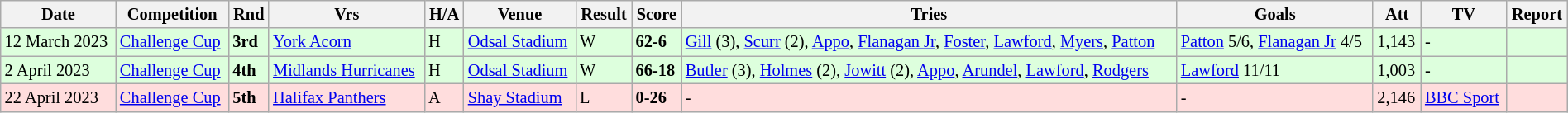<table class="wikitable"  style="font-size:85%; width:100%;">
<tr>
<th>Date</th>
<th>Competition</th>
<th>Rnd</th>
<th>Vrs</th>
<th>H/A</th>
<th>Venue</th>
<th>Result</th>
<th>Score</th>
<th>Tries</th>
<th>Goals</th>
<th>Att</th>
<th>TV</th>
<th>Report</th>
</tr>
<tr style="background:#ddffdd;" width=20 | >
<td>12 March 2023</td>
<td><a href='#'>Challenge Cup</a></td>
<td><strong>3rd</strong></td>
<td> <a href='#'>York Acorn</a></td>
<td>H</td>
<td><a href='#'>Odsal Stadium</a></td>
<td>W</td>
<td><strong>62-6</strong></td>
<td><a href='#'>Gill</a> (3), <a href='#'>Scurr</a> (2), <a href='#'>Appo</a>, <a href='#'>Flanagan Jr</a>, <a href='#'>Foster</a>, <a href='#'>Lawford</a>, <a href='#'>Myers</a>, <a href='#'>Patton</a></td>
<td><a href='#'>Patton</a> 5/6, <a href='#'>Flanagan Jr</a> 4/5</td>
<td>1,143</td>
<td>-</td>
<td></td>
</tr>
<tr style="background:#ddffdd;" width=20 | >
<td>2 April 2023</td>
<td><a href='#'>Challenge Cup</a></td>
<td><strong>4th</strong></td>
<td> <a href='#'>Midlands Hurricanes</a></td>
<td>H</td>
<td><a href='#'>Odsal Stadium</a></td>
<td>W</td>
<td><strong>66-18</strong></td>
<td><a href='#'>Butler</a> (3), <a href='#'>Holmes</a> (2), <a href='#'>Jowitt</a> (2), <a href='#'>Appo</a>, <a href='#'>Arundel</a>, <a href='#'>Lawford</a>, <a href='#'>Rodgers</a></td>
<td><a href='#'>Lawford</a> 11/11</td>
<td>1,003</td>
<td>-</td>
<td></td>
</tr>
<tr style="background:#ffdddd;" width=20 | >
<td>22 April 2023</td>
<td><a href='#'>Challenge Cup</a></td>
<td><strong>5th</strong></td>
<td> <a href='#'>Halifax Panthers</a></td>
<td>A</td>
<td><a href='#'>Shay Stadium</a></td>
<td>L</td>
<td><strong>0-26</strong></td>
<td>-</td>
<td>-</td>
<td>2,146</td>
<td><a href='#'>BBC Sport</a></td>
<td></td>
</tr>
</table>
